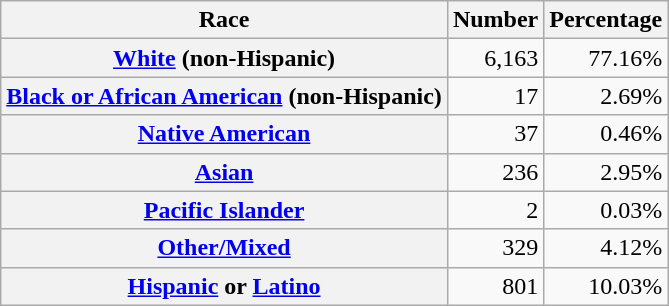<table class="wikitable" style="text-align:right">
<tr>
<th scope="col">Race</th>
<th scope="col">Number</th>
<th scope="col">Percentage</th>
</tr>
<tr>
<th scope="row"><a href='#'>White</a> (non-Hispanic)</th>
<td>6,163</td>
<td>77.16%</td>
</tr>
<tr>
<th scope="row"><a href='#'>Black or African American</a> (non-Hispanic)</th>
<td>17</td>
<td>2.69%</td>
</tr>
<tr>
<th scope="row"><a href='#'>Native American</a></th>
<td>37</td>
<td>0.46%</td>
</tr>
<tr>
<th scope="row"><a href='#'>Asian</a></th>
<td>236</td>
<td>2.95%</td>
</tr>
<tr>
<th scope="row"><a href='#'>Pacific Islander</a></th>
<td>2</td>
<td>0.03%</td>
</tr>
<tr>
<th scope="row"><a href='#'>Other/Mixed</a></th>
<td>329</td>
<td>4.12%</td>
</tr>
<tr>
<th scope="row"><a href='#'>Hispanic</a> or <a href='#'>Latino</a></th>
<td>801</td>
<td>10.03%</td>
</tr>
</table>
